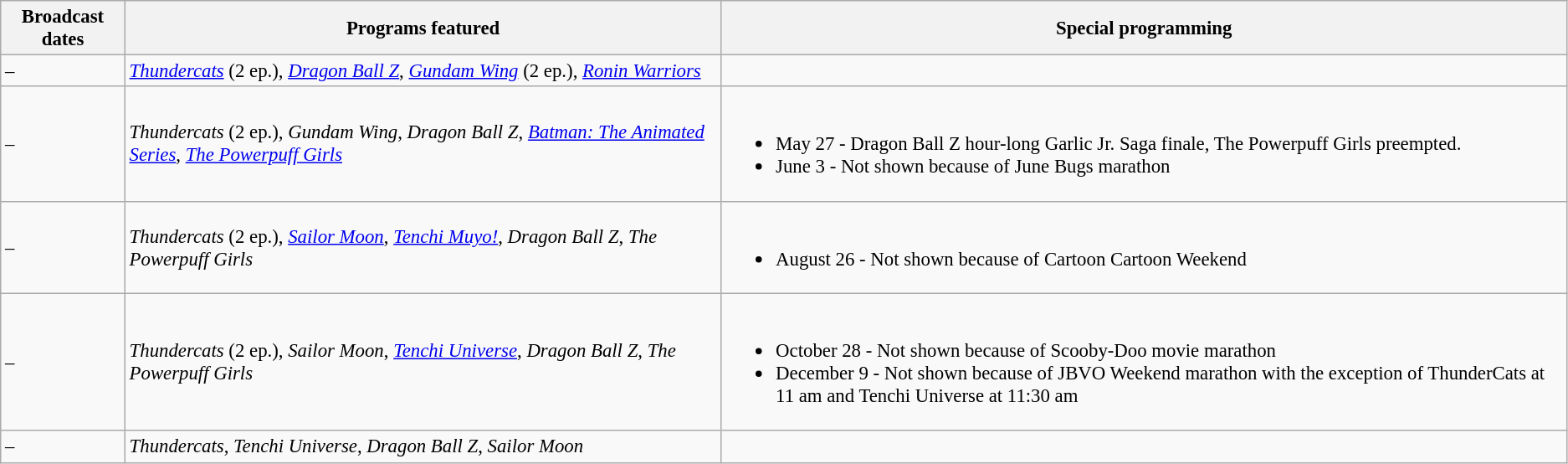<table class="wikitable sortable plainrowheaders" style="font-size:95%">
<tr>
<th>Broadcast dates</th>
<th>Programs featured</th>
<th>Special programming</th>
</tr>
<tr>
<td>–<br></td>
<td><em><a href='#'>Thundercats</a></em> (2 ep.), <em><a href='#'>Dragon Ball Z</a></em>, <em><a href='#'>Gundam Wing</a></em> (2 ep.), <em><a href='#'>Ronin Warriors</a></em></td>
<td></td>
</tr>
<tr>
<td>–<br></td>
<td><em>Thundercats</em> (2 ep.), <em>Gundam Wing</em>, <em>Dragon Ball Z</em>, <em><a href='#'>Batman: The Animated Series</a></em>, <em><a href='#'>The Powerpuff Girls</a></em></td>
<td><br><ul><li>May 27 - Dragon Ball Z hour-long Garlic Jr. Saga finale, The Powerpuff Girls preempted.</li><li>June 3 - Not shown because of June Bugs marathon</li></ul></td>
</tr>
<tr>
<td>–<br></td>
<td><em>Thundercats</em> (2 ep.), <em><a href='#'>Sailor Moon</a></em>, <em><a href='#'>Tenchi Muyo!</a></em>, <em>Dragon Ball Z</em>, <em>The Powerpuff Girls</em></td>
<td><br><ul><li>August 26 - Not shown because of Cartoon Cartoon Weekend</li></ul></td>
</tr>
<tr>
<td>–<br></td>
<td><em>Thundercats</em> (2 ep.), <em>Sailor Moon</em>, <em><a href='#'>Tenchi Universe</a></em>, <em>Dragon Ball Z</em>, <em>The Powerpuff Girls</em></td>
<td><br><ul><li>October 28 - Not shown because of Scooby-Doo movie marathon</li><li>December 9 - Not shown because of JBVO Weekend marathon with the exception of ThunderCats at 11 am and Tenchi Universe at 11:30 am</li></ul></td>
</tr>
<tr>
<td>– <br></td>
<td><em>Thundercats</em>, <em>Tenchi Universe</em>, <em>Dragon Ball Z</em>, <em>Sailor Moon</em></td>
<td></td>
</tr>
</table>
